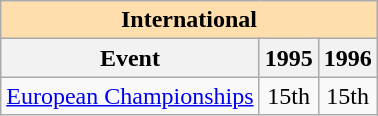<table class="wikitable" style="text-align:center">
<tr>
<th style="background-color: #ffdead; " colspan=3 align=center>International</th>
</tr>
<tr>
<th>Event</th>
<th>1995</th>
<th>1996</th>
</tr>
<tr>
<td align=left><a href='#'>European Championships</a></td>
<td>15th</td>
<td>15th</td>
</tr>
</table>
